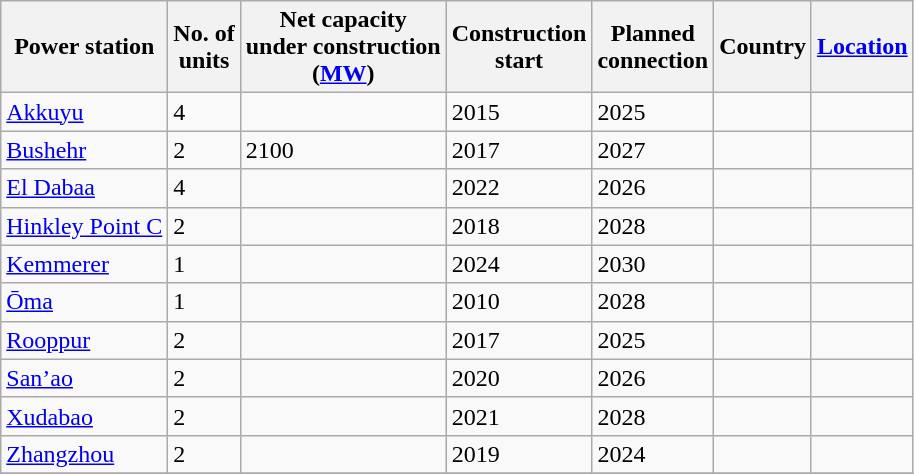<table class="sortable wikitable">
<tr>
<th>Power station</th>
<th>No. of<br>units</th>
<th>Net capacity<br>under construction<br>(<a href='#'>MW</a>)</th>
<th>Construction<br>start</th>
<th>Planned<br>connection</th>
<th>Country</th>
<th><a href='#'>Location</a></th>
</tr>
<tr>
<td><a href='#'>Akkuyu</a></td>
<td>4</td>
<td></td>
<td>2015</td>
<td>2025</td>
<td></td>
<td></td>
</tr>
<tr>
<td><a href='#'>Bushehr</a></td>
<td>2</td>
<td>2100</td>
<td>2017</td>
<td>2027</td>
<td></td>
<td></td>
</tr>
<tr>
<td><a href='#'>El Dabaa</a></td>
<td>4</td>
<td></td>
<td>2022</td>
<td>2026</td>
<td></td>
<td></td>
</tr>
<tr>
<td><a href='#'>Hinkley Point C</a></td>
<td>2</td>
<td></td>
<td>2018</td>
<td>2028</td>
<td></td>
<td></td>
</tr>
<tr>
<td><a href='#'>Kemmerer</a></td>
<td>1</td>
<td><br></td>
<td>2024</td>
<td>2030</td>
<td></td>
<td><br></td>
</tr>
<tr>
<td><a href='#'>Ōma</a></td>
<td>1</td>
<td></td>
<td>2010</td>
<td>2028</td>
<td></td>
<td></td>
</tr>
<tr>
<td><a href='#'>Rooppur</a></td>
<td>2</td>
<td></td>
<td>2017</td>
<td>2025</td>
<td></td>
<td></td>
</tr>
<tr>
<td><a href='#'>San’ao</a></td>
<td>2</td>
<td></td>
<td>2020</td>
<td>2026</td>
<td></td>
<td></td>
</tr>
<tr>
<td><a href='#'>Xudabao</a></td>
<td>2</td>
<td></td>
<td>2021</td>
<td>2028</td>
<td></td>
<td></td>
</tr>
<tr>
<td><a href='#'>Zhangzhou</a></td>
<td>2</td>
<td></td>
<td>2019</td>
<td>2024</td>
<td></td>
<td></td>
</tr>
<tr>
</tr>
</table>
